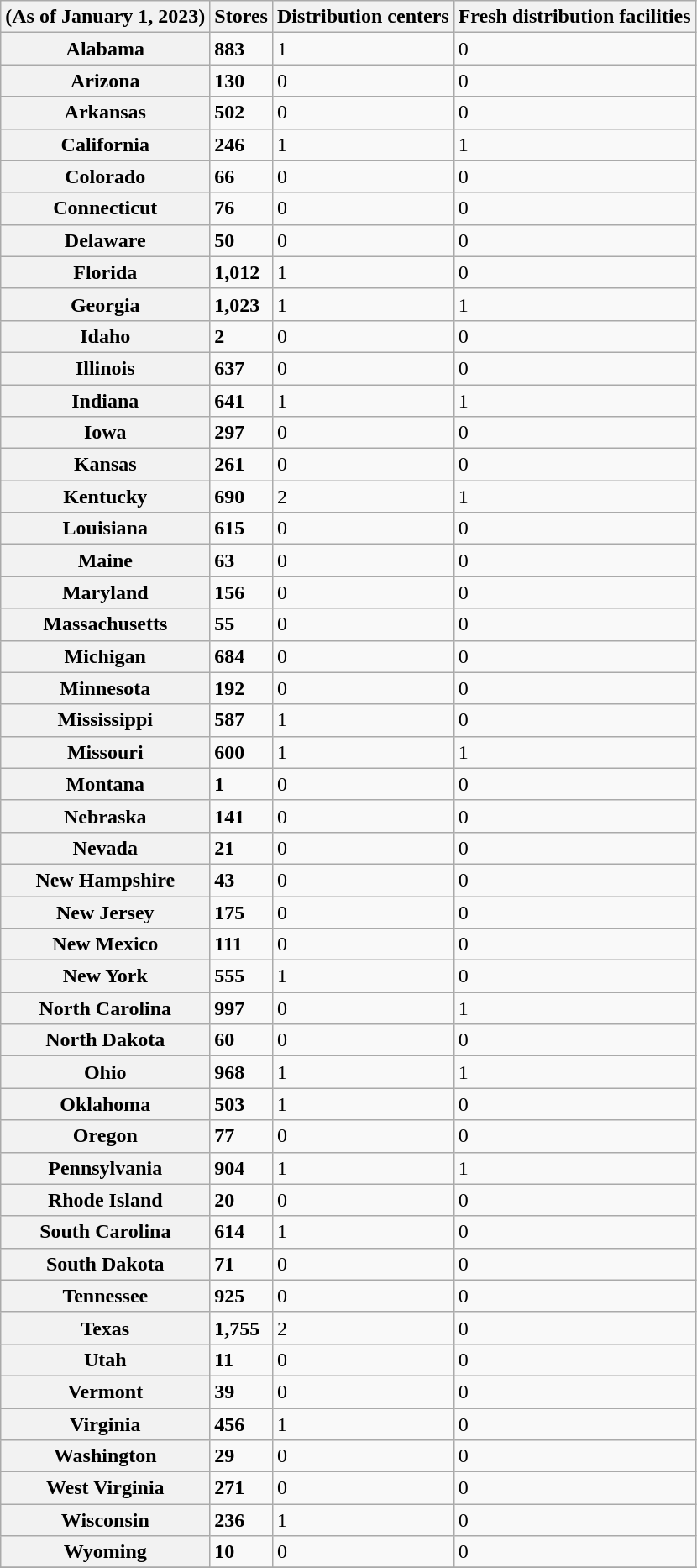<table class="wikitable sortable">
<tr>
<th>(As of January 1, 2023)</th>
<th>Stores</th>
<th>Distribution centers</th>
<th>Fresh distribution facilities</th>
</tr>
<tr>
<th>Alabama</th>
<td><strong>883</strong></td>
<td>1</td>
<td>0</td>
</tr>
<tr>
<th>Arizona</th>
<td><strong>130</strong></td>
<td>0</td>
<td>0</td>
</tr>
<tr>
<th>Arkansas</th>
<td><strong>502</strong></td>
<td>0</td>
<td>0</td>
</tr>
<tr>
<th>California</th>
<td><strong>246</strong></td>
<td>1</td>
<td>1</td>
</tr>
<tr>
<th>Colorado</th>
<td><strong>66</strong></td>
<td>0</td>
<td>0</td>
</tr>
<tr>
<th>Connecticut</th>
<td><strong>76</strong></td>
<td>0</td>
<td>0</td>
</tr>
<tr>
<th>Delaware</th>
<td><strong>50</strong></td>
<td>0</td>
<td>0</td>
</tr>
<tr>
<th>Florida</th>
<td><strong>1,012</strong></td>
<td>1</td>
<td>0</td>
</tr>
<tr>
<th>Georgia</th>
<td><strong>1,023</strong></td>
<td>1</td>
<td>1</td>
</tr>
<tr>
<th>Idaho</th>
<td><strong>2</strong></td>
<td>0</td>
<td>0</td>
</tr>
<tr>
<th>Illinois</th>
<td><strong>637</strong></td>
<td>0</td>
<td>0</td>
</tr>
<tr>
<th>Indiana</th>
<td><strong>641</strong></td>
<td>1</td>
<td>1</td>
</tr>
<tr>
<th>Iowa</th>
<td><strong>297</strong></td>
<td>0</td>
<td>0</td>
</tr>
<tr>
<th>Kansas</th>
<td><strong>261</strong></td>
<td>0</td>
<td>0</td>
</tr>
<tr>
<th>Kentucky</th>
<td><strong>690</strong></td>
<td>2</td>
<td>1</td>
</tr>
<tr>
<th>Louisiana</th>
<td><strong>615</strong></td>
<td>0</td>
<td>0</td>
</tr>
<tr>
<th>Maine</th>
<td><strong>63</strong></td>
<td>0</td>
<td>0</td>
</tr>
<tr>
<th>Maryland</th>
<td><strong>156</strong></td>
<td>0</td>
<td>0</td>
</tr>
<tr>
<th>Massachusetts</th>
<td><strong>55</strong></td>
<td>0</td>
<td>0</td>
</tr>
<tr>
<th>Michigan</th>
<td><strong>684</strong></td>
<td>0</td>
<td>0</td>
</tr>
<tr>
<th>Minnesota</th>
<td><strong>192</strong></td>
<td>0</td>
<td>0</td>
</tr>
<tr>
<th>Mississippi</th>
<td><strong>587</strong></td>
<td>1</td>
<td>0</td>
</tr>
<tr>
<th>Missouri</th>
<td><strong>600</strong></td>
<td>1</td>
<td>1</td>
</tr>
<tr>
<th>Montana</th>
<td><strong>1</strong></td>
<td>0</td>
<td>0</td>
</tr>
<tr>
<th>Nebraska</th>
<td><strong>141</strong></td>
<td>0</td>
<td>0</td>
</tr>
<tr>
<th>Nevada</th>
<td><strong>21</strong></td>
<td>0</td>
<td>0</td>
</tr>
<tr>
<th>New Hampshire</th>
<td><strong>43</strong></td>
<td>0</td>
<td>0</td>
</tr>
<tr>
<th>New Jersey</th>
<td><strong>175</strong></td>
<td>0</td>
<td>0</td>
</tr>
<tr>
<th>New Mexico</th>
<td><strong>111</strong></td>
<td>0</td>
<td>0</td>
</tr>
<tr>
<th>New York</th>
<td><strong>555</strong></td>
<td>1</td>
<td>0</td>
</tr>
<tr>
<th>North Carolina</th>
<td><strong>997</strong></td>
<td>0</td>
<td>1</td>
</tr>
<tr>
<th>North Dakota</th>
<td><strong>60</strong></td>
<td>0</td>
<td>0</td>
</tr>
<tr>
<th>Ohio</th>
<td><strong>968</strong></td>
<td>1</td>
<td>1</td>
</tr>
<tr>
<th>Oklahoma</th>
<td><strong>503</strong></td>
<td>1</td>
<td>0</td>
</tr>
<tr>
<th>Oregon</th>
<td><strong>77</strong></td>
<td>0</td>
<td>0</td>
</tr>
<tr>
<th>Pennsylvania</th>
<td><strong>904</strong></td>
<td>1</td>
<td>1</td>
</tr>
<tr>
<th>Rhode Island</th>
<td><strong>20</strong></td>
<td>0</td>
<td>0</td>
</tr>
<tr>
<th>South Carolina</th>
<td><strong>614</strong></td>
<td>1</td>
<td>0</td>
</tr>
<tr>
<th>South Dakota</th>
<td><strong>71</strong></td>
<td>0</td>
<td>0</td>
</tr>
<tr>
<th>Tennessee</th>
<td><strong>925</strong></td>
<td>0</td>
<td>0</td>
</tr>
<tr>
<th>Texas</th>
<td><strong>1,755</strong></td>
<td>2</td>
<td>0</td>
</tr>
<tr>
<th>Utah</th>
<td><strong>11</strong></td>
<td>0</td>
<td>0</td>
</tr>
<tr>
<th>Vermont</th>
<td><strong>39</strong></td>
<td>0</td>
<td>0</td>
</tr>
<tr>
<th>Virginia</th>
<td><strong>456</strong></td>
<td>1</td>
<td>0</td>
</tr>
<tr>
<th>Washington</th>
<td><strong>29</strong></td>
<td>0</td>
<td>0</td>
</tr>
<tr>
<th>West Virginia</th>
<td><strong>271</strong></td>
<td>0</td>
<td>0</td>
</tr>
<tr>
<th>Wisconsin</th>
<td><strong>236</strong></td>
<td>1</td>
<td>0</td>
</tr>
<tr>
<th>Wyoming</th>
<td><strong>10</strong></td>
<td>0</td>
<td>0</td>
</tr>
<tr>
</tr>
</table>
